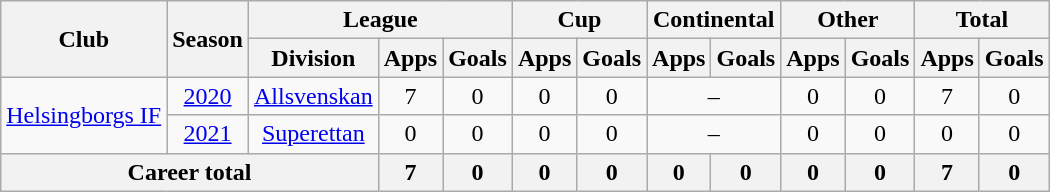<table class="wikitable" style="text-align: center">
<tr>
<th rowspan="2">Club</th>
<th rowspan="2">Season</th>
<th colspan="3">League</th>
<th colspan="2">Cup</th>
<th colspan="2">Continental</th>
<th colspan="2">Other</th>
<th colspan="2">Total</th>
</tr>
<tr>
<th>Division</th>
<th>Apps</th>
<th>Goals</th>
<th>Apps</th>
<th>Goals</th>
<th>Apps</th>
<th>Goals</th>
<th>Apps</th>
<th>Goals</th>
<th>Apps</th>
<th>Goals</th>
</tr>
<tr>
<td rowspan="2"><a href='#'>Helsingborgs IF</a></td>
<td><a href='#'>2020</a></td>
<td><a href='#'>Allsvenskan</a></td>
<td>7</td>
<td>0</td>
<td>0</td>
<td>0</td>
<td colspan="2">–</td>
<td>0</td>
<td>0</td>
<td>7</td>
<td>0</td>
</tr>
<tr>
<td><a href='#'>2021</a></td>
<td><a href='#'>Superettan</a></td>
<td>0</td>
<td>0</td>
<td>0</td>
<td>0</td>
<td colspan="2">–</td>
<td>0</td>
<td>0</td>
<td>0</td>
<td>0</td>
</tr>
<tr>
<th colspan=3>Career total</th>
<th>7</th>
<th>0</th>
<th>0</th>
<th>0</th>
<th>0</th>
<th>0</th>
<th>0</th>
<th>0</th>
<th>7</th>
<th>0</th>
</tr>
</table>
